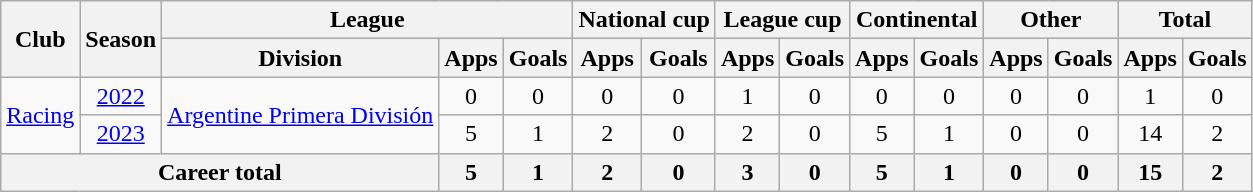<table class=wikitable style=text-align:center>
<tr>
<th rowspan="2">Club</th>
<th rowspan="2">Season</th>
<th colspan="3">League</th>
<th colspan="2">National cup</th>
<th colspan="2">League cup</th>
<th colspan="2">Continental</th>
<th colspan="2">Other</th>
<th colspan="2">Total</th>
</tr>
<tr>
<th>Division</th>
<th>Apps</th>
<th>Goals</th>
<th>Apps</th>
<th>Goals</th>
<th>Apps</th>
<th>Goals</th>
<th>Apps</th>
<th>Goals</th>
<th>Apps</th>
<th>Goals</th>
<th>Apps</th>
<th>Goals</th>
</tr>
<tr>
<td rowspan="2"><a href='#'>Racing</a></td>
<td><a href='#'>2022</a></td>
<td rowspan="2"><a href='#'>Argentine Primera División</a></td>
<td>0</td>
<td>0</td>
<td>0</td>
<td>0</td>
<td>1</td>
<td>0</td>
<td>0</td>
<td>0</td>
<td>0</td>
<td>0</td>
<td>1</td>
<td>0</td>
</tr>
<tr>
<td><a href='#'>2023</a></td>
<td>5</td>
<td>1</td>
<td>2</td>
<td>0</td>
<td>2</td>
<td>0</td>
<td>5</td>
<td>1</td>
<td>0</td>
<td>0</td>
<td>14</td>
<td>2</td>
</tr>
<tr>
<th colspan="3"><strong>Career total</strong></th>
<th>5</th>
<th>1</th>
<th>2</th>
<th>0</th>
<th>3</th>
<th>0</th>
<th>5</th>
<th>1</th>
<th>0</th>
<th>0</th>
<th>15</th>
<th>2</th>
</tr>
</table>
